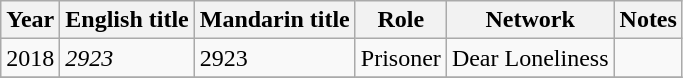<table class="wikitable sortable">
<tr>
<th>Year</th>
<th>English title</th>
<th>Mandarin title</th>
<th>Role</th>
<th>Network</th>
<th class="unsortable">Notes</th>
</tr>
<tr>
<td>2018</td>
<td><em>2923</em></td>
<td>2923</td>
<td>Prisoner</td>
<td>Dear Loneliness</td>
<td></td>
</tr>
<tr>
</tr>
</table>
